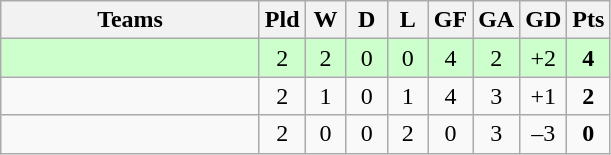<table class="wikitable" style="text-align: center;">
<tr>
<th width=165>Teams</th>
<th width=20>Pld</th>
<th width=20>W</th>
<th width=20>D</th>
<th width=20>L</th>
<th width=20>GF</th>
<th width=20>GA</th>
<th width=20>GD</th>
<th width=20>Pts</th>
</tr>
<tr align=center style="background:#ccffcc;">
<td style="text-align:left;"></td>
<td>2</td>
<td>2</td>
<td>0</td>
<td>0</td>
<td>4</td>
<td>2</td>
<td>+2</td>
<td><strong>4</strong></td>
</tr>
<tr align=center>
<td style="text-align:left;"></td>
<td>2</td>
<td>1</td>
<td>0</td>
<td>1</td>
<td>4</td>
<td>3</td>
<td>+1</td>
<td><strong>2</strong></td>
</tr>
<tr align=center>
<td style="text-align:left;"></td>
<td>2</td>
<td>0</td>
<td>0</td>
<td>2</td>
<td>0</td>
<td>3</td>
<td>–3</td>
<td><strong>0</strong></td>
</tr>
</table>
